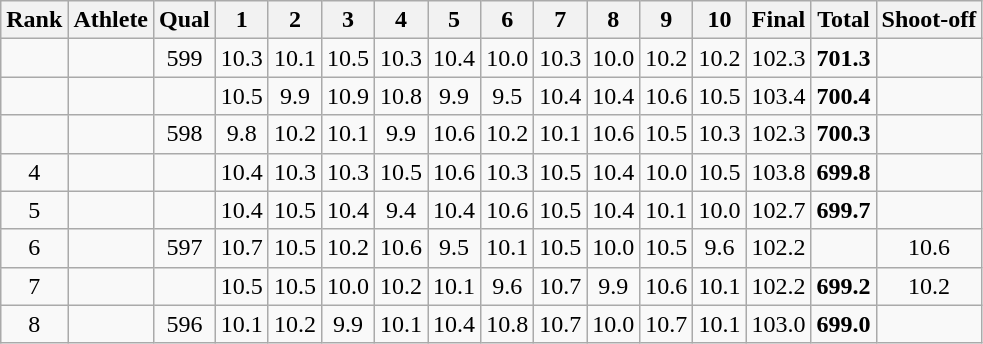<table class="wikitable sortable" style="text-align: center">
<tr>
<th>Rank</th>
<th>Athlete</th>
<th>Qual</th>
<th class="unsortable" style="width: 28px">1</th>
<th class="unsortable" style="width: 28px">2</th>
<th class="unsortable" style="width: 28px">3</th>
<th class="unsortable" style="width: 28px">4</th>
<th class="unsortable" style="width: 28px">5</th>
<th class="unsortable" style="width: 28px">6</th>
<th class="unsortable" style="width: 28px">7</th>
<th class="unsortable" style="width: 28px">8</th>
<th class="unsortable" style="width: 28px">9</th>
<th class="unsortable" style="width: 28px">10</th>
<th>Final</th>
<th>Total</th>
<th class="unsortable">Shoot-off</th>
</tr>
<tr>
<td></td>
<td align=left></td>
<td>599</td>
<td>10.3</td>
<td>10.1</td>
<td>10.5</td>
<td>10.3</td>
<td>10.4</td>
<td>10.0</td>
<td>10.3</td>
<td>10.0</td>
<td>10.2</td>
<td>10.2</td>
<td>102.3</td>
<td><strong>701.3</strong></td>
<td></td>
</tr>
<tr>
<td></td>
<td align=left></td>
<td></td>
<td>10.5</td>
<td>9.9</td>
<td>10.9</td>
<td>10.8</td>
<td>9.9</td>
<td>9.5</td>
<td>10.4</td>
<td>10.4</td>
<td>10.6</td>
<td>10.5</td>
<td>103.4</td>
<td><strong>700.4</strong></td>
<td></td>
</tr>
<tr>
<td></td>
<td align=left></td>
<td>598</td>
<td>9.8</td>
<td>10.2</td>
<td>10.1</td>
<td>9.9</td>
<td>10.6</td>
<td>10.2</td>
<td>10.1</td>
<td>10.6</td>
<td>10.5</td>
<td>10.3</td>
<td>102.3</td>
<td><strong>700.3</strong></td>
<td></td>
</tr>
<tr>
<td>4</td>
<td align=left></td>
<td></td>
<td>10.4</td>
<td>10.3</td>
<td>10.3</td>
<td>10.5</td>
<td>10.6</td>
<td>10.3</td>
<td>10.5</td>
<td>10.4</td>
<td>10.0</td>
<td>10.5</td>
<td>103.8</td>
<td><strong>699.8</strong></td>
<td></td>
</tr>
<tr>
<td>5</td>
<td align=left></td>
<td></td>
<td>10.4</td>
<td>10.5</td>
<td>10.4</td>
<td>9.4</td>
<td>10.4</td>
<td>10.6</td>
<td>10.5</td>
<td>10.4</td>
<td>10.1</td>
<td>10.0</td>
<td>102.7</td>
<td><strong>699.7</strong></td>
<td></td>
</tr>
<tr>
<td>6</td>
<td align=left></td>
<td>597</td>
<td>10.7</td>
<td>10.5</td>
<td>10.2</td>
<td>10.6</td>
<td>9.5</td>
<td>10.1</td>
<td>10.5</td>
<td>10.0</td>
<td>10.5</td>
<td>9.6</td>
<td>102.2</td>
<td></td>
<td>10.6</td>
</tr>
<tr>
<td>7</td>
<td align=left></td>
<td></td>
<td>10.5</td>
<td>10.5</td>
<td>10.0</td>
<td>10.2</td>
<td>10.1</td>
<td>9.6</td>
<td>10.7</td>
<td>9.9</td>
<td>10.6</td>
<td>10.1</td>
<td>102.2</td>
<td><strong>699.2</strong></td>
<td>10.2</td>
</tr>
<tr>
<td>8</td>
<td align=left></td>
<td>596</td>
<td>10.1</td>
<td>10.2</td>
<td>9.9</td>
<td>10.1</td>
<td>10.4</td>
<td>10.8</td>
<td>10.7</td>
<td>10.0</td>
<td>10.7</td>
<td>10.1</td>
<td>103.0</td>
<td><strong>699.0</strong></td>
<td></td>
</tr>
</table>
